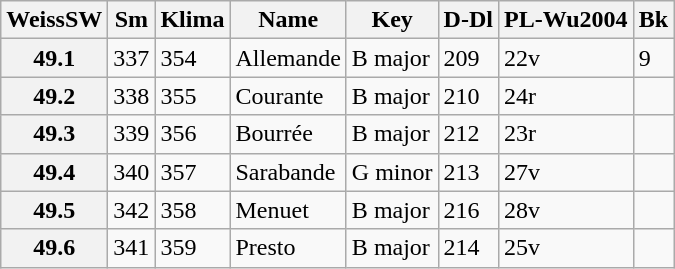<table border="1" class="wikitable sortable">
<tr>
<th data-sort-type="number">WeissSW</th>
<th>Sm</th>
<th>Klima</th>
<th class="unsortable">Name</th>
<th class="unsortable">Key</th>
<th>D-Dl</th>
<th>PL-Wu2004</th>
<th>Bk</th>
</tr>
<tr>
<th data-sort-value="1">49.1</th>
<td>337</td>
<td>354</td>
<td>Allemande</td>
<td>B major</td>
<td>209</td>
<td>22v</td>
<td>9</td>
</tr>
<tr>
<th data-sort-value="2">49.2</th>
<td>338</td>
<td>355</td>
<td>Courante</td>
<td>B major</td>
<td>210</td>
<td>24r</td>
<td></td>
</tr>
<tr>
<th data-sort-value="3">49.3</th>
<td>339</td>
<td>356</td>
<td>Bourrée</td>
<td>B major</td>
<td>212</td>
<td>23r</td>
<td></td>
</tr>
<tr>
<th data-sort-value="4">49.4</th>
<td>340</td>
<td>357</td>
<td>Sarabande</td>
<td>G minor</td>
<td>213</td>
<td>27v</td>
<td></td>
</tr>
<tr>
<th data-sort-value="5">49.5</th>
<td>342</td>
<td>358</td>
<td>Menuet</td>
<td>B major</td>
<td>216</td>
<td>28v</td>
<td></td>
</tr>
<tr>
<th data-sort-value="6">49.6</th>
<td>341</td>
<td>359</td>
<td>Presto</td>
<td>B major</td>
<td>214</td>
<td>25v</td>
<td></td>
</tr>
</table>
